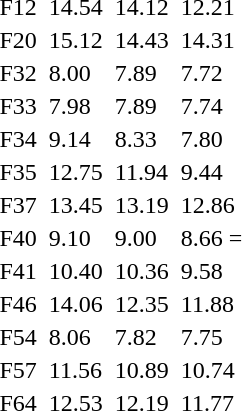<table>
<tr>
<td>F12 <br></td>
<td></td>
<td>14.54</td>
<td></td>
<td>14.12 </td>
<td></td>
<td>12.21</td>
</tr>
<tr>
<td>F20 <br></td>
<td></td>
<td>15.12 </td>
<td></td>
<td>14.43 </td>
<td></td>
<td>14.31 </td>
</tr>
<tr>
<td>F32 <br></td>
<td></td>
<td>8.00 </td>
<td></td>
<td>7.89 </td>
<td></td>
<td>7.72 </td>
</tr>
<tr>
<td>F33 <br></td>
<td></td>
<td>7.98 </td>
<td></td>
<td>7.89</td>
<td></td>
<td>7.74 </td>
</tr>
<tr>
<td>F34 <br></td>
<td></td>
<td>9.14 </td>
<td></td>
<td>8.33 </td>
<td></td>
<td>7.80 </td>
</tr>
<tr>
<td>F35 <br></td>
<td></td>
<td>12.75 </td>
<td></td>
<td>11.94</td>
<td></td>
<td>9.44</td>
</tr>
<tr>
<td>F37 <br></td>
<td></td>
<td>13.45</td>
<td></td>
<td>13.19 </td>
<td></td>
<td>12.86</td>
</tr>
<tr>
<td>F40 <br></td>
<td></td>
<td>9.10 </td>
<td></td>
<td>9.00 </td>
<td></td>
<td>8.66 =</td>
</tr>
<tr>
<td>F41 <br></td>
<td></td>
<td>10.40 </td>
<td></td>
<td>10.36 </td>
<td></td>
<td>9.58 </td>
</tr>
<tr>
<td>F46 <br></td>
<td></td>
<td>14.06 </td>
<td></td>
<td>12.35 </td>
<td></td>
<td>11.88</td>
</tr>
<tr>
<td>F54 <br></td>
<td></td>
<td>8.06</td>
<td></td>
<td>7.82</td>
<td></td>
<td>7.75 </td>
</tr>
<tr>
<td>F57 <br></td>
<td></td>
<td>11.56 </td>
<td></td>
<td>10.89</td>
<td></td>
<td>10.74 </td>
</tr>
<tr>
<td>F64 <br></td>
<td></td>
<td>12.53 </td>
<td></td>
<td>12.19 </td>
<td></td>
<td>11.77 </td>
</tr>
</table>
